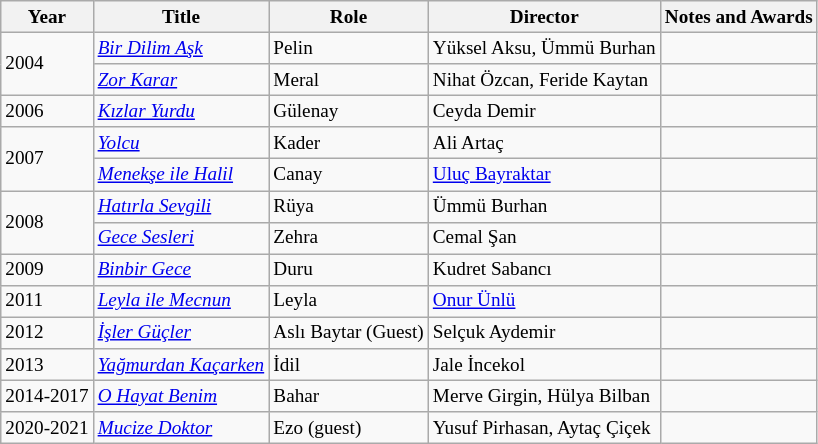<table class="wikitable" style="font-size: 80%;">
<tr>
<th>Year</th>
<th>Title</th>
<th>Role</th>
<th>Director</th>
<th>Notes and Awards</th>
</tr>
<tr>
<td rowspan="2">2004</td>
<td><em><a href='#'>Bir Dilim Aşk</a></em></td>
<td>Pelin</td>
<td>Yüksel Aksu, Ümmü Burhan</td>
<td></td>
</tr>
<tr>
<td><em><a href='#'>Zor Karar</a></em></td>
<td>Meral</td>
<td>Nihat Özcan, Feride Kaytan</td>
<td></td>
</tr>
<tr>
<td>2006</td>
<td><em><a href='#'>Kızlar Yurdu</a></em></td>
<td>Gülenay</td>
<td>Ceyda Demir</td>
<td></td>
</tr>
<tr>
<td rowspan="2">2007</td>
<td><em><a href='#'>Yolcu</a></em></td>
<td>Kader</td>
<td>Ali Artaç</td>
<td></td>
</tr>
<tr>
<td><em><a href='#'>Menekşe ile Halil</a></em></td>
<td>Canay</td>
<td><a href='#'>Uluç Bayraktar</a></td>
<td></td>
</tr>
<tr>
<td rowspan="2">2008</td>
<td><em><a href='#'>Hatırla Sevgili</a></em></td>
<td>Rüya</td>
<td>Ümmü Burhan</td>
<td></td>
</tr>
<tr>
<td><em><a href='#'>Gece Sesleri</a></em></td>
<td>Zehra</td>
<td>Cemal Şan</td>
<td></td>
</tr>
<tr>
<td>2009</td>
<td><em><a href='#'>Binbir Gece</a></em></td>
<td>Duru</td>
<td>Kudret Sabancı</td>
<td></td>
</tr>
<tr>
<td>2011</td>
<td><em><a href='#'>Leyla ile Mecnun</a></em></td>
<td>Leyla</td>
<td><a href='#'>Onur Ünlü</a></td>
<td></td>
</tr>
<tr>
<td>2012</td>
<td><em><a href='#'>İşler Güçler</a></em></td>
<td>Aslı Baytar (Guest)</td>
<td>Selçuk Aydemir</td>
<td></td>
</tr>
<tr>
<td>2013</td>
<td><em><a href='#'>Yağmurdan Kaçarken</a></em></td>
<td>İdil</td>
<td>Jale İncekol</td>
<td></td>
</tr>
<tr>
<td rowspan="1">2014-2017</td>
<td><em><a href='#'>O Hayat Benim</a></em></td>
<td>Bahar</td>
<td>Merve Girgin, Hülya Bilban</td>
<td></td>
</tr>
<tr>
<td rowspan="1">2020-2021</td>
<td><em><a href='#'>Mucize Doktor</a></em></td>
<td>Ezo (guest)</td>
<td>Yusuf Pirhasan, Aytaç Çiçek</td>
<td align="center" colspan=5></td>
</tr>
</table>
